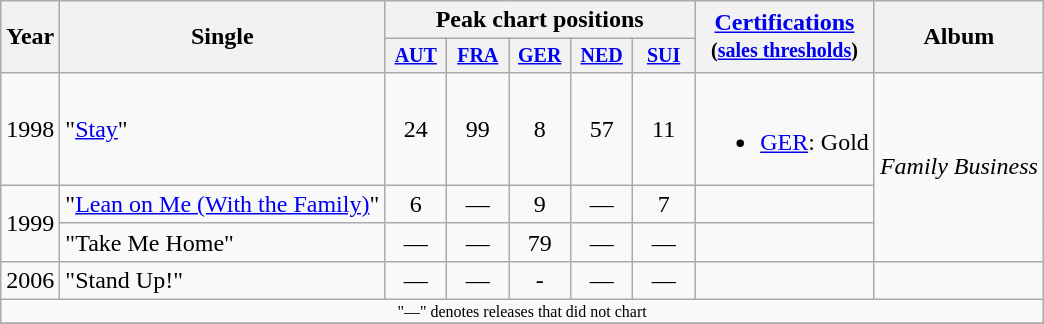<table class="wikitable" style="text-align:center;">
<tr>
<th rowspan="2">Year</th>
<th rowspan="2">Single</th>
<th colspan="5">Peak chart positions</th>
<th rowspan="2"><a href='#'>Certifications</a><br><small>(<a href='#'>sales thresholds</a>)</small></th>
<th rowspan="2">Album</th>
</tr>
<tr style="font-size:smaller;">
<th width="35"><a href='#'>AUT</a><br></th>
<th width="35"><a href='#'>FRA</a><br></th>
<th width="35"><a href='#'>GER</a><br></th>
<th width="35"><a href='#'>NED</a><br></th>
<th width="35"><a href='#'>SUI</a><br></th>
</tr>
<tr>
<td>1998</td>
<td align="left">"<a href='#'>Stay</a>"</td>
<td>24</td>
<td>99</td>
<td>8</td>
<td>57</td>
<td>11</td>
<td><br><ul><li><a href='#'>GER</a>: Gold</li></ul></td>
<td align="left" rowspan="3"><em>Family Business</em></td>
</tr>
<tr>
<td rowspan="2">1999</td>
<td align="left">"<a href='#'>Lean on Me (With the Family)</a>"</td>
<td>6</td>
<td>—</td>
<td>9</td>
<td>—</td>
<td>7</td>
<td></td>
</tr>
<tr>
<td align="left">"Take Me Home"</td>
<td>—</td>
<td>—</td>
<td>79</td>
<td>—</td>
<td>—</td>
<td></td>
</tr>
<tr>
<td rowspan="1">2006</td>
<td align="left">"Stand Up!"</td>
<td>—</td>
<td>—</td>
<td>-</td>
<td>—</td>
<td>—</td>
<td></td>
</tr>
<tr>
<td colspan="9" style="font-size:8pt">"—" denotes releases that did not chart</td>
</tr>
<tr>
</tr>
</table>
